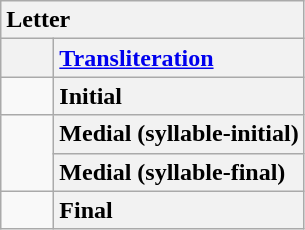<table class="wikitable" style="text-align: center; display: inline-table;">
<tr>
<th colspan="2" style="text-align: left">Letter</th>
</tr>
<tr>
<th style="min-width: 1.75em"></th>
<th style="text-align: left"><a href='#'>Transliteration</a></th>
</tr>
<tr>
<td></td>
<th style="text-align: left">Initial</th>
</tr>
<tr>
<td rowspan="2"></td>
<th style="text-align: left">Medial (syllable-initial)</th>
</tr>
<tr>
<th style="text-align: left">Medial (syllable-final)</th>
</tr>
<tr>
<td></td>
<th style="text-align: left">Final</th>
</tr>
</table>
